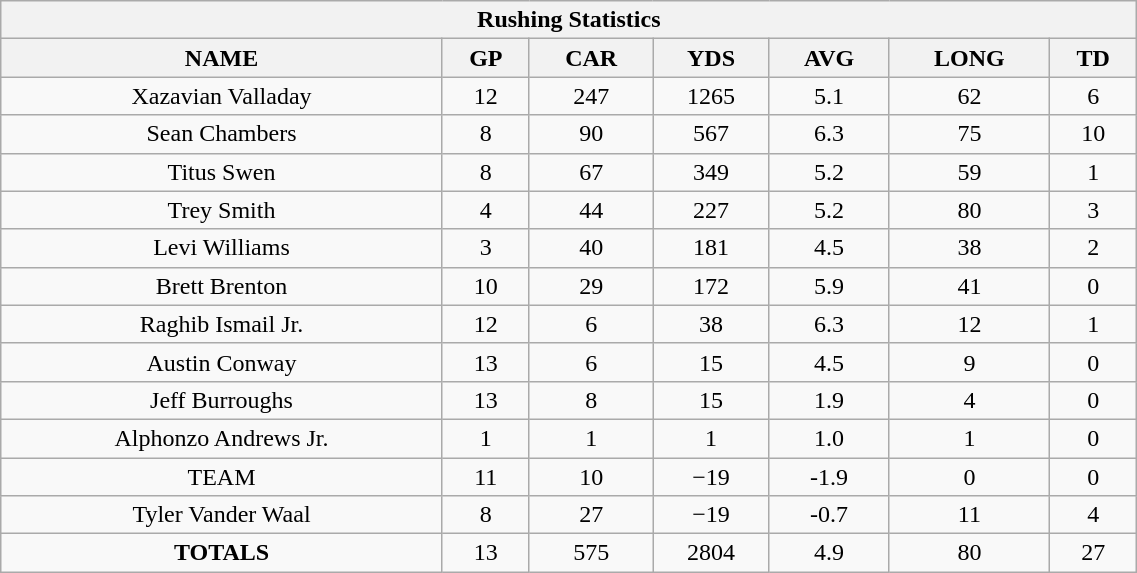<table style="width:60%; text-align:center;" class="wikitable collapsible collapsed">
<tr>
<th colspan="7">Rushing Statistics</th>
</tr>
<tr>
<th>NAME</th>
<th>GP</th>
<th>CAR</th>
<th>YDS</th>
<th>AVG</th>
<th>LONG</th>
<th>TD</th>
</tr>
<tr>
<td>Xazavian Valladay</td>
<td>12</td>
<td>247</td>
<td>1265</td>
<td>5.1</td>
<td>62</td>
<td>6</td>
</tr>
<tr>
<td>Sean Chambers</td>
<td>8</td>
<td>90</td>
<td>567</td>
<td>6.3</td>
<td>75</td>
<td>10</td>
</tr>
<tr>
<td>Titus Swen</td>
<td>8</td>
<td>67</td>
<td>349</td>
<td>5.2</td>
<td>59</td>
<td>1</td>
</tr>
<tr>
<td>Trey Smith</td>
<td>4</td>
<td>44</td>
<td>227</td>
<td>5.2</td>
<td>80</td>
<td>3</td>
</tr>
<tr>
<td>Levi Williams</td>
<td>3</td>
<td>40</td>
<td>181</td>
<td>4.5</td>
<td>38</td>
<td>2</td>
</tr>
<tr>
<td>Brett Brenton</td>
<td>10</td>
<td>29</td>
<td>172</td>
<td>5.9</td>
<td>41</td>
<td>0</td>
</tr>
<tr>
<td>Raghib Ismail Jr.</td>
<td>12</td>
<td>6</td>
<td>38</td>
<td>6.3</td>
<td>12</td>
<td>1</td>
</tr>
<tr>
<td>Austin Conway</td>
<td>13</td>
<td>6</td>
<td>15</td>
<td>4.5</td>
<td>9</td>
<td>0</td>
</tr>
<tr>
<td>Jeff Burroughs</td>
<td>13</td>
<td>8</td>
<td>15</td>
<td>1.9</td>
<td>4</td>
<td>0</td>
</tr>
<tr>
<td>Alphonzo Andrews Jr.</td>
<td>1</td>
<td>1</td>
<td>1</td>
<td>1.0</td>
<td>1</td>
<td>0</td>
</tr>
<tr>
<td>TEAM</td>
<td>11</td>
<td>10</td>
<td>−19</td>
<td>-1.9</td>
<td>0</td>
<td>0</td>
</tr>
<tr>
<td>Tyler Vander Waal</td>
<td>8</td>
<td>27</td>
<td>−19</td>
<td>-0.7</td>
<td>11</td>
<td>4</td>
</tr>
<tr>
<td><strong>TOTALS</strong></td>
<td>13</td>
<td>575</td>
<td>2804</td>
<td>4.9</td>
<td>80</td>
<td>27</td>
</tr>
</table>
